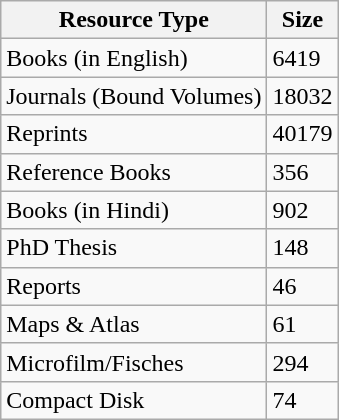<table class="wikitable">
<tr>
<th>Resource Type</th>
<th>Size</th>
</tr>
<tr>
<td>Books (in English)</td>
<td>6419</td>
</tr>
<tr>
<td>Journals (Bound Volumes)</td>
<td>18032</td>
</tr>
<tr>
<td>Reprints</td>
<td>40179</td>
</tr>
<tr>
<td>Reference Books</td>
<td>356</td>
</tr>
<tr>
<td>Books (in Hindi)</td>
<td>902</td>
</tr>
<tr>
<td>PhD Thesis</td>
<td>148</td>
</tr>
<tr>
<td>Reports</td>
<td>46</td>
</tr>
<tr>
<td>Maps & Atlas</td>
<td>61</td>
</tr>
<tr>
<td>Microfilm/Fisches</td>
<td>294</td>
</tr>
<tr>
<td>Compact Disk</td>
<td>74</td>
</tr>
</table>
